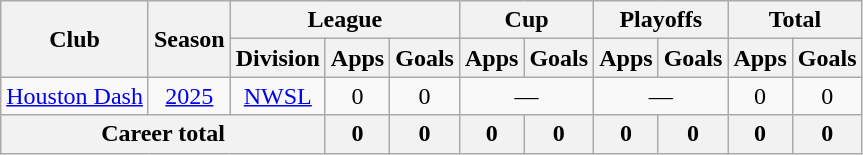<table class="wikitable" style="text-align: center;">
<tr>
<th rowspan="2">Club</th>
<th rowspan="2">Season</th>
<th colspan="3">League</th>
<th colspan="2">Cup</th>
<th colspan="2">Playoffs</th>
<th colspan="2">Total</th>
</tr>
<tr>
<th>Division</th>
<th>Apps</th>
<th>Goals</th>
<th>Apps</th>
<th>Goals</th>
<th>Apps</th>
<th>Goals</th>
<th>Apps</th>
<th>Goals</th>
</tr>
<tr>
<td><a href='#'>Houston Dash</a></td>
<td><a href='#'>2025</a></td>
<td><a href='#'>NWSL</a></td>
<td>0</td>
<td>0</td>
<td colspan="2">—</td>
<td colspan="2">—</td>
<td>0</td>
<td>0</td>
</tr>
<tr>
<th colspan="3">Career total</th>
<th>0</th>
<th>0</th>
<th>0</th>
<th>0</th>
<th>0</th>
<th>0</th>
<th>0</th>
<th>0</th>
</tr>
</table>
